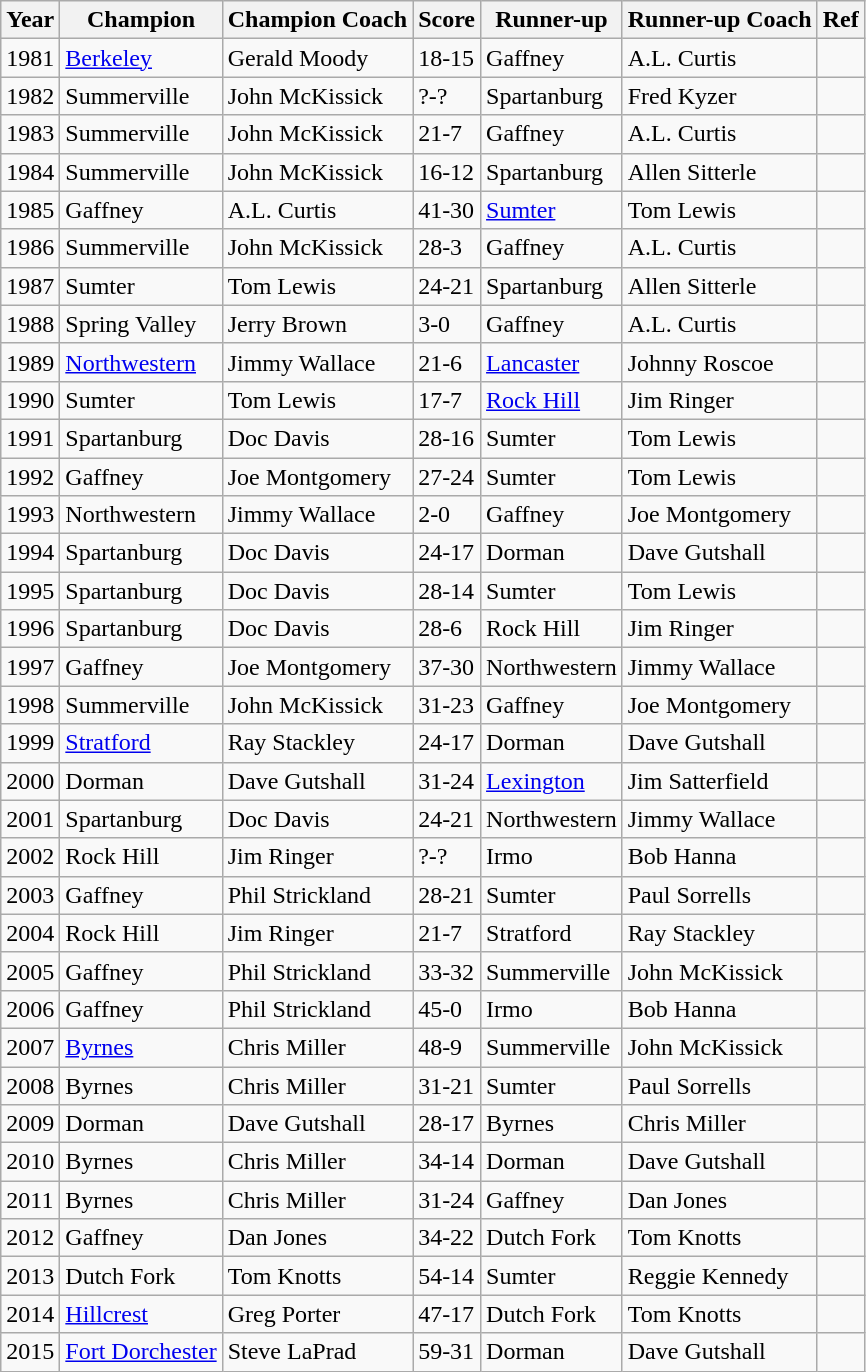<table class="wikitable sortable">
<tr>
<th scope="col">Year</th>
<th scope="col">Champion</th>
<th scope="col">Champion Coach</th>
<th scope="col">Score</th>
<th scope="col">Runner-up</th>
<th scope="col">Runner-up Coach</th>
<th scope="col">Ref</th>
</tr>
<tr>
<td>1981</td>
<td><a href='#'>Berkeley</a></td>
<td>Gerald Moody</td>
<td>18-15</td>
<td>Gaffney</td>
<td>A.L. Curtis</td>
<td></td>
</tr>
<tr>
<td>1982</td>
<td>Summerville</td>
<td>John McKissick</td>
<td>?-?</td>
<td>Spartanburg</td>
<td>Fred Kyzer</td>
<td></td>
</tr>
<tr>
<td>1983</td>
<td>Summerville</td>
<td>John McKissick</td>
<td>21-7</td>
<td>Gaffney</td>
<td>A.L. Curtis</td>
<td></td>
</tr>
<tr>
<td>1984</td>
<td>Summerville</td>
<td>John McKissick</td>
<td>16-12</td>
<td>Spartanburg</td>
<td>Allen Sitterle</td>
<td></td>
</tr>
<tr>
<td>1985</td>
<td>Gaffney</td>
<td>A.L. Curtis</td>
<td>41-30</td>
<td><a href='#'>Sumter</a></td>
<td>Tom Lewis</td>
<td></td>
</tr>
<tr>
<td>1986</td>
<td>Summerville</td>
<td>John McKissick</td>
<td>28-3</td>
<td>Gaffney</td>
<td>A.L. Curtis</td>
<td></td>
</tr>
<tr>
<td>1987</td>
<td>Sumter</td>
<td>Tom Lewis</td>
<td>24-21</td>
<td>Spartanburg</td>
<td>Allen Sitterle</td>
<td></td>
</tr>
<tr>
<td>1988</td>
<td>Spring Valley</td>
<td>Jerry Brown</td>
<td>3-0</td>
<td>Gaffney</td>
<td>A.L. Curtis</td>
<td></td>
</tr>
<tr>
<td>1989</td>
<td><a href='#'>Northwestern</a></td>
<td>Jimmy Wallace</td>
<td>21-6</td>
<td><a href='#'>Lancaster</a></td>
<td>Johnny Roscoe</td>
<td></td>
</tr>
<tr>
<td>1990</td>
<td>Sumter</td>
<td>Tom Lewis</td>
<td>17-7</td>
<td><a href='#'>Rock Hill</a></td>
<td>Jim Ringer</td>
<td></td>
</tr>
<tr>
<td>1991</td>
<td>Spartanburg</td>
<td>Doc Davis</td>
<td>28-16</td>
<td>Sumter</td>
<td>Tom Lewis</td>
<td></td>
</tr>
<tr>
<td>1992</td>
<td>Gaffney</td>
<td>Joe Montgomery</td>
<td>27-24</td>
<td>Sumter</td>
<td>Tom Lewis</td>
<td></td>
</tr>
<tr>
<td>1993</td>
<td>Northwestern</td>
<td>Jimmy Wallace</td>
<td>2-0</td>
<td>Gaffney</td>
<td>Joe Montgomery</td>
<td></td>
</tr>
<tr>
<td>1994</td>
<td>Spartanburg</td>
<td>Doc Davis</td>
<td>24-17</td>
<td>Dorman</td>
<td>Dave Gutshall</td>
<td></td>
</tr>
<tr>
<td>1995</td>
<td>Spartanburg</td>
<td>Doc Davis</td>
<td>28-14</td>
<td>Sumter</td>
<td>Tom Lewis</td>
<td></td>
</tr>
<tr>
<td>1996</td>
<td>Spartanburg</td>
<td>Doc Davis</td>
<td>28-6</td>
<td>Rock Hill</td>
<td>Jim Ringer</td>
<td></td>
</tr>
<tr>
<td>1997</td>
<td>Gaffney</td>
<td>Joe Montgomery</td>
<td>37-30</td>
<td>Northwestern</td>
<td>Jimmy Wallace</td>
<td></td>
</tr>
<tr>
<td>1998</td>
<td>Summerville</td>
<td>John McKissick</td>
<td>31-23</td>
<td>Gaffney</td>
<td>Joe Montgomery</td>
<td></td>
</tr>
<tr>
<td>1999</td>
<td><a href='#'>Stratford</a></td>
<td>Ray Stackley</td>
<td>24-17</td>
<td>Dorman</td>
<td>Dave Gutshall</td>
<td></td>
</tr>
<tr>
<td>2000</td>
<td>Dorman</td>
<td>Dave Gutshall</td>
<td>31-24</td>
<td><a href='#'>Lexington</a></td>
<td>Jim Satterfield</td>
<td></td>
</tr>
<tr>
<td>2001</td>
<td>Spartanburg</td>
<td>Doc Davis</td>
<td>24-21</td>
<td>Northwestern</td>
<td>Jimmy Wallace</td>
<td></td>
</tr>
<tr>
<td>2002</td>
<td>Rock Hill</td>
<td>Jim Ringer</td>
<td>?-?</td>
<td>Irmo</td>
<td>Bob Hanna</td>
<td></td>
</tr>
<tr>
<td>2003</td>
<td>Gaffney</td>
<td>Phil Strickland</td>
<td>28-21</td>
<td>Sumter</td>
<td>Paul Sorrells</td>
<td></td>
</tr>
<tr>
<td>2004</td>
<td>Rock Hill</td>
<td>Jim Ringer</td>
<td>21-7</td>
<td>Stratford</td>
<td>Ray Stackley</td>
<td></td>
</tr>
<tr>
<td>2005</td>
<td>Gaffney</td>
<td>Phil Strickland</td>
<td>33-32</td>
<td>Summerville</td>
<td>John McKissick</td>
<td></td>
</tr>
<tr>
<td>2006</td>
<td>Gaffney</td>
<td>Phil Strickland</td>
<td>45-0</td>
<td>Irmo</td>
<td>Bob Hanna</td>
<td></td>
</tr>
<tr>
<td>2007</td>
<td><a href='#'>Byrnes</a></td>
<td>Chris Miller</td>
<td>48-9</td>
<td>Summerville</td>
<td>John McKissick</td>
<td></td>
</tr>
<tr>
<td>2008</td>
<td>Byrnes</td>
<td>Chris Miller</td>
<td>31-21</td>
<td>Sumter</td>
<td>Paul Sorrells</td>
<td></td>
</tr>
<tr>
<td>2009</td>
<td>Dorman</td>
<td>Dave Gutshall</td>
<td>28-17</td>
<td>Byrnes</td>
<td>Chris Miller</td>
<td></td>
</tr>
<tr>
<td>2010</td>
<td>Byrnes</td>
<td>Chris Miller</td>
<td>34-14</td>
<td>Dorman</td>
<td>Dave Gutshall</td>
<td></td>
</tr>
<tr>
<td>2011</td>
<td>Byrnes</td>
<td>Chris Miller</td>
<td>31-24</td>
<td>Gaffney</td>
<td>Dan Jones</td>
<td></td>
</tr>
<tr>
<td>2012</td>
<td>Gaffney</td>
<td>Dan Jones</td>
<td>34-22</td>
<td>Dutch Fork</td>
<td>Tom Knotts</td>
<td></td>
</tr>
<tr>
<td>2013</td>
<td>Dutch Fork</td>
<td>Tom Knotts</td>
<td>54-14</td>
<td>Sumter</td>
<td>Reggie Kennedy</td>
<td></td>
</tr>
<tr>
<td>2014</td>
<td><a href='#'>Hillcrest</a></td>
<td>Greg Porter</td>
<td>47-17</td>
<td>Dutch Fork</td>
<td>Tom Knotts</td>
<td></td>
</tr>
<tr>
<td>2015</td>
<td><a href='#'>Fort Dorchester</a></td>
<td>Steve LaPrad</td>
<td>59-31</td>
<td>Dorman</td>
<td>Dave Gutshall</td>
<td></td>
</tr>
</table>
